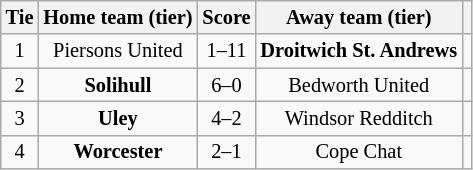<table class="wikitable" style="text-align:center; font-size:85%">
<tr>
<th>Tie</th>
<th>Home team (tier)</th>
<th>Score</th>
<th>Away team (tier)</th>
<th></th>
</tr>
<tr>
<td align="center">1</td>
<td>Piersons United</td>
<td align="center">1–11</td>
<td><strong>Droitwich St. Andrews</strong></td>
<td></td>
</tr>
<tr>
<td align="center">2</td>
<td><strong>Solihull</strong></td>
<td align="center">6–0</td>
<td>Bedworth United</td>
<td></td>
</tr>
<tr>
<td align="center">3</td>
<td><strong>Uley</strong></td>
<td align="center">4–2</td>
<td>Windsor Redditch</td>
<td></td>
</tr>
<tr>
<td align="center">4</td>
<td><strong>Worcester</strong></td>
<td align="center">2–1</td>
<td>Cope Chat</td>
<td></td>
</tr>
</table>
